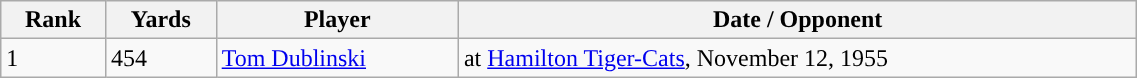<table class="wikitable" style="width:60%;">
<tr>
<th>Rank</th>
<th>Yards</th>
<th>Player</th>
<th>Date / Opponent</th>
</tr>
<tr>
<td>1</td>
<td>454</td>
<td><a href='#'>Tom Dublinski</a></td>
<td>at <a href='#'>Hamilton Tiger-Cats</a>, November 12, 1955</td>
</tr>
</table>
